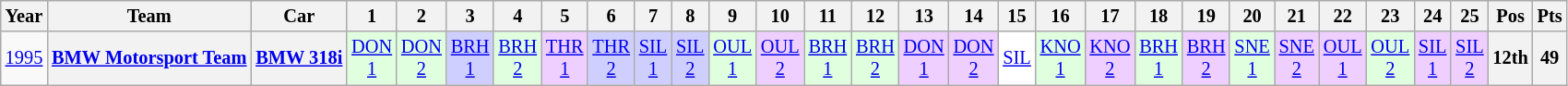<table class="wikitable" style="text-align:center; font-size:85%">
<tr>
<th>Year</th>
<th>Team</th>
<th>Car</th>
<th>1</th>
<th>2</th>
<th>3</th>
<th>4</th>
<th>5</th>
<th>6</th>
<th>7</th>
<th>8</th>
<th>9</th>
<th>10</th>
<th>11</th>
<th>12</th>
<th>13</th>
<th>14</th>
<th>15</th>
<th>16</th>
<th>17</th>
<th>18</th>
<th>19</th>
<th>20</th>
<th>21</th>
<th>22</th>
<th>23</th>
<th>24</th>
<th>25</th>
<th>Pos</th>
<th>Pts</th>
</tr>
<tr>
<td><a href='#'>1995</a></td>
<th nowrap><a href='#'>BMW Motorsport Team</a></th>
<th nowrap><a href='#'>BMW 318i</a></th>
<td style="background:#DFFFDF;"><a href='#'>DON<br>1</a><br></td>
<td style="background:#DFFFDF;"><a href='#'>DON<br>2</a><br></td>
<td style="background:#CFCFFF;"><a href='#'>BRH<br>1</a><br></td>
<td style="background:#DFFFDF;"><a href='#'>BRH<br>2</a><br></td>
<td style="background:#EFCFFF;"><a href='#'>THR<br>1</a><br></td>
<td style="background:#CFCFFF;"><a href='#'>THR<br>2</a><br></td>
<td style="background:#CFCFFF;"><a href='#'>SIL<br>1</a><br></td>
<td style="background:#CFCFFF;"><a href='#'>SIL<br>2</a><br></td>
<td style="background:#DFFFDF;"><a href='#'>OUL<br>1</a><br></td>
<td style="background:#EFCFFF;"><a href='#'>OUL<br>2</a><br></td>
<td style="background:#DFFFDF;"><a href='#'>BRH<br>1</a><br></td>
<td style="background:#DFFFDF;"><a href='#'>BRH<br>2</a><br></td>
<td style="background:#EFCFFF;"><a href='#'>DON<br>1</a><br></td>
<td style="background:#EFCFFF;"><a href='#'>DON<br>2</a><br></td>
<td style="background:#FFFFFF;"><a href='#'>SIL</a><br></td>
<td style="background:#DFFFDF;"><a href='#'>KNO<br>1</a><br></td>
<td style="background:#EFCFFF;"><a href='#'>KNO<br>2</a><br></td>
<td style="background:#DFFFDF;"><a href='#'>BRH<br>1</a><br></td>
<td style="background:#EFCFFF;"><a href='#'>BRH<br>2</a><br></td>
<td style="background:#DFFFDF;"><a href='#'>SNE<br>1</a><br></td>
<td style="background:#EFCFFF;"><a href='#'>SNE<br>2</a><br></td>
<td style="background:#EFCFFF;"><a href='#'>OUL<br>1</a><br></td>
<td style="background:#DFFFDF;"><a href='#'>OUL<br>2</a><br></td>
<td style="background:#EFCFFF;"><a href='#'>SIL<br>1</a><br></td>
<td style="background:#EFCFFF;"><a href='#'>SIL<br>2</a><br></td>
<th>12th</th>
<th>49</th>
</tr>
</table>
